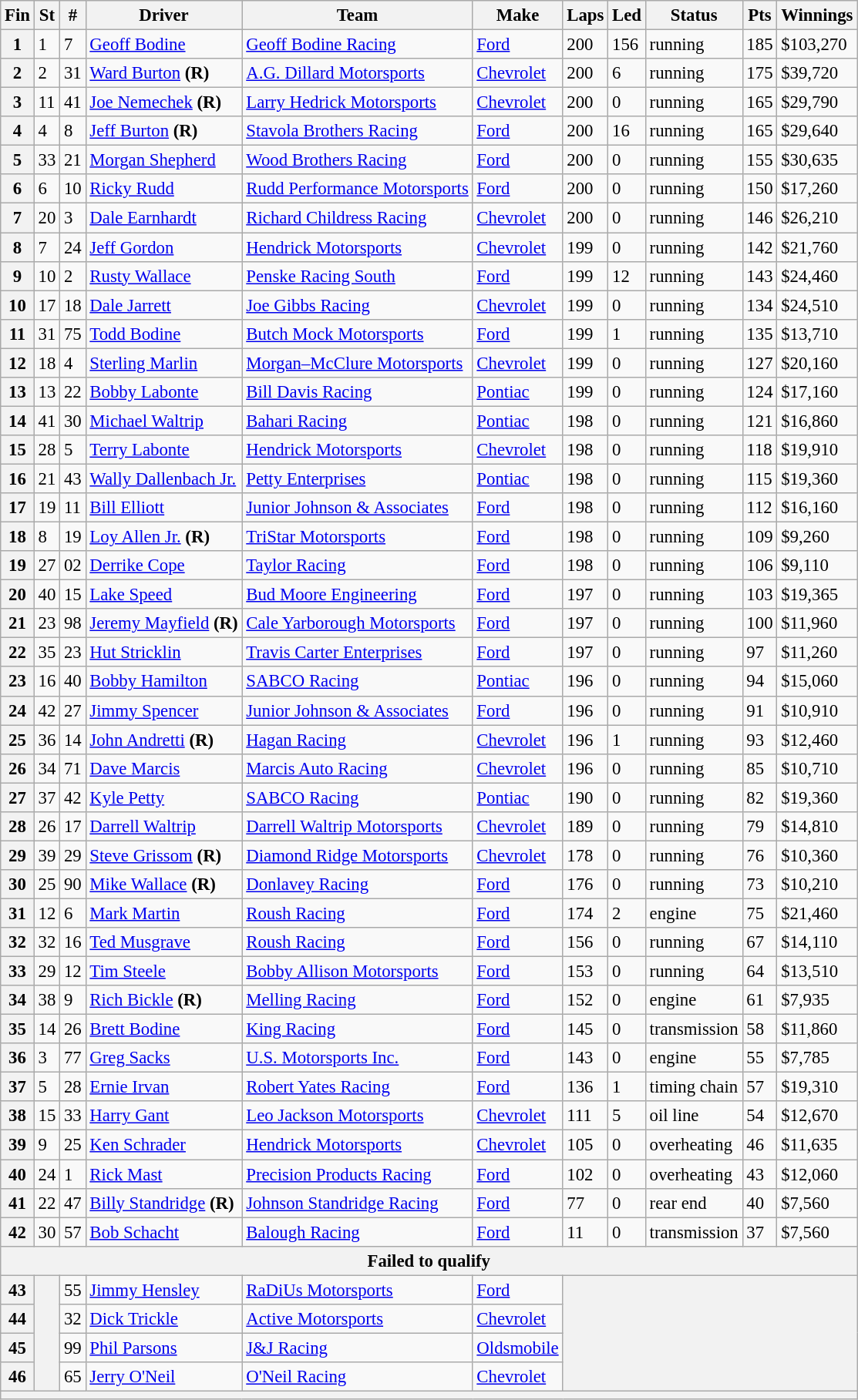<table class="wikitable" style="font-size:95%">
<tr>
<th>Fin</th>
<th>St</th>
<th>#</th>
<th>Driver</th>
<th>Team</th>
<th>Make</th>
<th>Laps</th>
<th>Led</th>
<th>Status</th>
<th>Pts</th>
<th>Winnings</th>
</tr>
<tr>
<th>1</th>
<td>1</td>
<td>7</td>
<td><a href='#'>Geoff Bodine</a></td>
<td><a href='#'>Geoff Bodine Racing</a></td>
<td><a href='#'>Ford</a></td>
<td>200</td>
<td>156</td>
<td>running</td>
<td>185</td>
<td>$103,270</td>
</tr>
<tr>
<th>2</th>
<td>2</td>
<td>31</td>
<td><a href='#'>Ward Burton</a> <strong>(R)</strong></td>
<td><a href='#'>A.G. Dillard Motorsports</a></td>
<td><a href='#'>Chevrolet</a></td>
<td>200</td>
<td>6</td>
<td>running</td>
<td>175</td>
<td>$39,720</td>
</tr>
<tr>
<th>3</th>
<td>11</td>
<td>41</td>
<td><a href='#'>Joe Nemechek</a> <strong>(R)</strong></td>
<td><a href='#'>Larry Hedrick Motorsports</a></td>
<td><a href='#'>Chevrolet</a></td>
<td>200</td>
<td>0</td>
<td>running</td>
<td>165</td>
<td>$29,790</td>
</tr>
<tr>
<th>4</th>
<td>4</td>
<td>8</td>
<td><a href='#'>Jeff Burton</a> <strong>(R)</strong></td>
<td><a href='#'>Stavola Brothers Racing</a></td>
<td><a href='#'>Ford</a></td>
<td>200</td>
<td>16</td>
<td>running</td>
<td>165</td>
<td>$29,640</td>
</tr>
<tr>
<th>5</th>
<td>33</td>
<td>21</td>
<td><a href='#'>Morgan Shepherd</a></td>
<td><a href='#'>Wood Brothers Racing</a></td>
<td><a href='#'>Ford</a></td>
<td>200</td>
<td>0</td>
<td>running</td>
<td>155</td>
<td>$30,635</td>
</tr>
<tr>
<th>6</th>
<td>6</td>
<td>10</td>
<td><a href='#'>Ricky Rudd</a></td>
<td><a href='#'>Rudd Performance Motorsports</a></td>
<td><a href='#'>Ford</a></td>
<td>200</td>
<td>0</td>
<td>running</td>
<td>150</td>
<td>$17,260</td>
</tr>
<tr>
<th>7</th>
<td>20</td>
<td>3</td>
<td><a href='#'>Dale Earnhardt</a></td>
<td><a href='#'>Richard Childress Racing</a></td>
<td><a href='#'>Chevrolet</a></td>
<td>200</td>
<td>0</td>
<td>running</td>
<td>146</td>
<td>$26,210</td>
</tr>
<tr>
<th>8</th>
<td>7</td>
<td>24</td>
<td><a href='#'>Jeff Gordon</a></td>
<td><a href='#'>Hendrick Motorsports</a></td>
<td><a href='#'>Chevrolet</a></td>
<td>199</td>
<td>0</td>
<td>running</td>
<td>142</td>
<td>$21,760</td>
</tr>
<tr>
<th>9</th>
<td>10</td>
<td>2</td>
<td><a href='#'>Rusty Wallace</a></td>
<td><a href='#'>Penske Racing South</a></td>
<td><a href='#'>Ford</a></td>
<td>199</td>
<td>12</td>
<td>running</td>
<td>143</td>
<td>$24,460</td>
</tr>
<tr>
<th>10</th>
<td>17</td>
<td>18</td>
<td><a href='#'>Dale Jarrett</a></td>
<td><a href='#'>Joe Gibbs Racing</a></td>
<td><a href='#'>Chevrolet</a></td>
<td>199</td>
<td>0</td>
<td>running</td>
<td>134</td>
<td>$24,510</td>
</tr>
<tr>
<th>11</th>
<td>31</td>
<td>75</td>
<td><a href='#'>Todd Bodine</a></td>
<td><a href='#'>Butch Mock Motorsports</a></td>
<td><a href='#'>Ford</a></td>
<td>199</td>
<td>1</td>
<td>running</td>
<td>135</td>
<td>$13,710</td>
</tr>
<tr>
<th>12</th>
<td>18</td>
<td>4</td>
<td><a href='#'>Sterling Marlin</a></td>
<td><a href='#'>Morgan–McClure Motorsports</a></td>
<td><a href='#'>Chevrolet</a></td>
<td>199</td>
<td>0</td>
<td>running</td>
<td>127</td>
<td>$20,160</td>
</tr>
<tr>
<th>13</th>
<td>13</td>
<td>22</td>
<td><a href='#'>Bobby Labonte</a></td>
<td><a href='#'>Bill Davis Racing</a></td>
<td><a href='#'>Pontiac</a></td>
<td>199</td>
<td>0</td>
<td>running</td>
<td>124</td>
<td>$17,160</td>
</tr>
<tr>
<th>14</th>
<td>41</td>
<td>30</td>
<td><a href='#'>Michael Waltrip</a></td>
<td><a href='#'>Bahari Racing</a></td>
<td><a href='#'>Pontiac</a></td>
<td>198</td>
<td>0</td>
<td>running</td>
<td>121</td>
<td>$16,860</td>
</tr>
<tr>
<th>15</th>
<td>28</td>
<td>5</td>
<td><a href='#'>Terry Labonte</a></td>
<td><a href='#'>Hendrick Motorsports</a></td>
<td><a href='#'>Chevrolet</a></td>
<td>198</td>
<td>0</td>
<td>running</td>
<td>118</td>
<td>$19,910</td>
</tr>
<tr>
<th>16</th>
<td>21</td>
<td>43</td>
<td><a href='#'>Wally Dallenbach Jr.</a></td>
<td><a href='#'>Petty Enterprises</a></td>
<td><a href='#'>Pontiac</a></td>
<td>198</td>
<td>0</td>
<td>running</td>
<td>115</td>
<td>$19,360</td>
</tr>
<tr>
<th>17</th>
<td>19</td>
<td>11</td>
<td><a href='#'>Bill Elliott</a></td>
<td><a href='#'>Junior Johnson & Associates</a></td>
<td><a href='#'>Ford</a></td>
<td>198</td>
<td>0</td>
<td>running</td>
<td>112</td>
<td>$16,160</td>
</tr>
<tr>
<th>18</th>
<td>8</td>
<td>19</td>
<td><a href='#'>Loy Allen Jr.</a> <strong>(R)</strong></td>
<td><a href='#'>TriStar Motorsports</a></td>
<td><a href='#'>Ford</a></td>
<td>198</td>
<td>0</td>
<td>running</td>
<td>109</td>
<td>$9,260</td>
</tr>
<tr>
<th>19</th>
<td>27</td>
<td>02</td>
<td><a href='#'>Derrike Cope</a></td>
<td><a href='#'>Taylor Racing</a></td>
<td><a href='#'>Ford</a></td>
<td>198</td>
<td>0</td>
<td>running</td>
<td>106</td>
<td>$9,110</td>
</tr>
<tr>
<th>20</th>
<td>40</td>
<td>15</td>
<td><a href='#'>Lake Speed</a></td>
<td><a href='#'>Bud Moore Engineering</a></td>
<td><a href='#'>Ford</a></td>
<td>197</td>
<td>0</td>
<td>running</td>
<td>103</td>
<td>$19,365</td>
</tr>
<tr>
<th>21</th>
<td>23</td>
<td>98</td>
<td><a href='#'>Jeremy Mayfield</a> <strong>(R)</strong></td>
<td><a href='#'>Cale Yarborough Motorsports</a></td>
<td><a href='#'>Ford</a></td>
<td>197</td>
<td>0</td>
<td>running</td>
<td>100</td>
<td>$11,960</td>
</tr>
<tr>
<th>22</th>
<td>35</td>
<td>23</td>
<td><a href='#'>Hut Stricklin</a></td>
<td><a href='#'>Travis Carter Enterprises</a></td>
<td><a href='#'>Ford</a></td>
<td>197</td>
<td>0</td>
<td>running</td>
<td>97</td>
<td>$11,260</td>
</tr>
<tr>
<th>23</th>
<td>16</td>
<td>40</td>
<td><a href='#'>Bobby Hamilton</a></td>
<td><a href='#'>SABCO Racing</a></td>
<td><a href='#'>Pontiac</a></td>
<td>196</td>
<td>0</td>
<td>running</td>
<td>94</td>
<td>$15,060</td>
</tr>
<tr>
<th>24</th>
<td>42</td>
<td>27</td>
<td><a href='#'>Jimmy Spencer</a></td>
<td><a href='#'>Junior Johnson & Associates</a></td>
<td><a href='#'>Ford</a></td>
<td>196</td>
<td>0</td>
<td>running</td>
<td>91</td>
<td>$10,910</td>
</tr>
<tr>
<th>25</th>
<td>36</td>
<td>14</td>
<td><a href='#'>John Andretti</a> <strong>(R)</strong></td>
<td><a href='#'>Hagan Racing</a></td>
<td><a href='#'>Chevrolet</a></td>
<td>196</td>
<td>1</td>
<td>running</td>
<td>93</td>
<td>$12,460</td>
</tr>
<tr>
<th>26</th>
<td>34</td>
<td>71</td>
<td><a href='#'>Dave Marcis</a></td>
<td><a href='#'>Marcis Auto Racing</a></td>
<td><a href='#'>Chevrolet</a></td>
<td>196</td>
<td>0</td>
<td>running</td>
<td>85</td>
<td>$10,710</td>
</tr>
<tr>
<th>27</th>
<td>37</td>
<td>42</td>
<td><a href='#'>Kyle Petty</a></td>
<td><a href='#'>SABCO Racing</a></td>
<td><a href='#'>Pontiac</a></td>
<td>190</td>
<td>0</td>
<td>running</td>
<td>82</td>
<td>$19,360</td>
</tr>
<tr>
<th>28</th>
<td>26</td>
<td>17</td>
<td><a href='#'>Darrell Waltrip</a></td>
<td><a href='#'>Darrell Waltrip Motorsports</a></td>
<td><a href='#'>Chevrolet</a></td>
<td>189</td>
<td>0</td>
<td>running</td>
<td>79</td>
<td>$14,810</td>
</tr>
<tr>
<th>29</th>
<td>39</td>
<td>29</td>
<td><a href='#'>Steve Grissom</a> <strong>(R)</strong></td>
<td><a href='#'>Diamond Ridge Motorsports</a></td>
<td><a href='#'>Chevrolet</a></td>
<td>178</td>
<td>0</td>
<td>running</td>
<td>76</td>
<td>$10,360</td>
</tr>
<tr>
<th>30</th>
<td>25</td>
<td>90</td>
<td><a href='#'>Mike Wallace</a> <strong>(R)</strong></td>
<td><a href='#'>Donlavey Racing</a></td>
<td><a href='#'>Ford</a></td>
<td>176</td>
<td>0</td>
<td>running</td>
<td>73</td>
<td>$10,210</td>
</tr>
<tr>
<th>31</th>
<td>12</td>
<td>6</td>
<td><a href='#'>Mark Martin</a></td>
<td><a href='#'>Roush Racing</a></td>
<td><a href='#'>Ford</a></td>
<td>174</td>
<td>2</td>
<td>engine</td>
<td>75</td>
<td>$21,460</td>
</tr>
<tr>
<th>32</th>
<td>32</td>
<td>16</td>
<td><a href='#'>Ted Musgrave</a></td>
<td><a href='#'>Roush Racing</a></td>
<td><a href='#'>Ford</a></td>
<td>156</td>
<td>0</td>
<td>running</td>
<td>67</td>
<td>$14,110</td>
</tr>
<tr>
<th>33</th>
<td>29</td>
<td>12</td>
<td><a href='#'>Tim Steele</a></td>
<td><a href='#'>Bobby Allison Motorsports</a></td>
<td><a href='#'>Ford</a></td>
<td>153</td>
<td>0</td>
<td>running</td>
<td>64</td>
<td>$13,510</td>
</tr>
<tr>
<th>34</th>
<td>38</td>
<td>9</td>
<td><a href='#'>Rich Bickle</a> <strong>(R)</strong></td>
<td><a href='#'>Melling Racing</a></td>
<td><a href='#'>Ford</a></td>
<td>152</td>
<td>0</td>
<td>engine</td>
<td>61</td>
<td>$7,935</td>
</tr>
<tr>
<th>35</th>
<td>14</td>
<td>26</td>
<td><a href='#'>Brett Bodine</a></td>
<td><a href='#'>King Racing</a></td>
<td><a href='#'>Ford</a></td>
<td>145</td>
<td>0</td>
<td>transmission</td>
<td>58</td>
<td>$11,860</td>
</tr>
<tr>
<th>36</th>
<td>3</td>
<td>77</td>
<td><a href='#'>Greg Sacks</a></td>
<td><a href='#'>U.S. Motorsports Inc.</a></td>
<td><a href='#'>Ford</a></td>
<td>143</td>
<td>0</td>
<td>engine</td>
<td>55</td>
<td>$7,785</td>
</tr>
<tr>
<th>37</th>
<td>5</td>
<td>28</td>
<td><a href='#'>Ernie Irvan</a></td>
<td><a href='#'>Robert Yates Racing</a></td>
<td><a href='#'>Ford</a></td>
<td>136</td>
<td>1</td>
<td>timing chain</td>
<td>57</td>
<td>$19,310</td>
</tr>
<tr>
<th>38</th>
<td>15</td>
<td>33</td>
<td><a href='#'>Harry Gant</a></td>
<td><a href='#'>Leo Jackson Motorsports</a></td>
<td><a href='#'>Chevrolet</a></td>
<td>111</td>
<td>5</td>
<td>oil line</td>
<td>54</td>
<td>$12,670</td>
</tr>
<tr>
<th>39</th>
<td>9</td>
<td>25</td>
<td><a href='#'>Ken Schrader</a></td>
<td><a href='#'>Hendrick Motorsports</a></td>
<td><a href='#'>Chevrolet</a></td>
<td>105</td>
<td>0</td>
<td>overheating</td>
<td>46</td>
<td>$11,635</td>
</tr>
<tr>
<th>40</th>
<td>24</td>
<td>1</td>
<td><a href='#'>Rick Mast</a></td>
<td><a href='#'>Precision Products Racing</a></td>
<td><a href='#'>Ford</a></td>
<td>102</td>
<td>0</td>
<td>overheating</td>
<td>43</td>
<td>$12,060</td>
</tr>
<tr>
<th>41</th>
<td>22</td>
<td>47</td>
<td><a href='#'>Billy Standridge</a> <strong>(R)</strong></td>
<td><a href='#'>Johnson Standridge Racing</a></td>
<td><a href='#'>Ford</a></td>
<td>77</td>
<td>0</td>
<td>rear end</td>
<td>40</td>
<td>$7,560</td>
</tr>
<tr>
<th>42</th>
<td>30</td>
<td>57</td>
<td><a href='#'>Bob Schacht</a></td>
<td><a href='#'>Balough Racing</a></td>
<td><a href='#'>Ford</a></td>
<td>11</td>
<td>0</td>
<td>transmission</td>
<td>37</td>
<td>$7,560</td>
</tr>
<tr>
<th colspan="11">Failed to qualify</th>
</tr>
<tr>
<th>43</th>
<th rowspan="4"></th>
<td>55</td>
<td><a href='#'>Jimmy Hensley</a></td>
<td><a href='#'>RaDiUs Motorsports</a></td>
<td><a href='#'>Ford</a></td>
<th colspan="5" rowspan="4"></th>
</tr>
<tr>
<th>44</th>
<td>32</td>
<td><a href='#'>Dick Trickle</a></td>
<td><a href='#'>Active Motorsports</a></td>
<td><a href='#'>Chevrolet</a></td>
</tr>
<tr>
<th>45</th>
<td>99</td>
<td><a href='#'>Phil Parsons</a></td>
<td><a href='#'>J&J Racing</a></td>
<td><a href='#'>Oldsmobile</a></td>
</tr>
<tr>
<th>46</th>
<td>65</td>
<td><a href='#'>Jerry O'Neil</a></td>
<td><a href='#'>O'Neil Racing</a></td>
<td><a href='#'>Chevrolet</a></td>
</tr>
<tr>
<th colspan="11"></th>
</tr>
</table>
